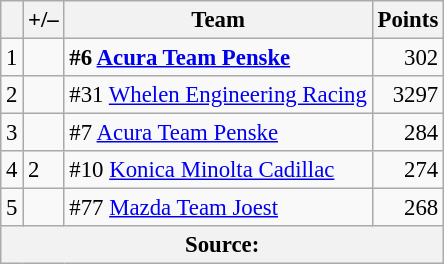<table class="wikitable" style="font-size: 95%;">
<tr>
<th scope="col"></th>
<th scope="col">+/–</th>
<th scope="col">Team</th>
<th scope="col">Points</th>
</tr>
<tr>
<td align=center>1</td>
<td align="left"></td>
<td><strong> #6 <a href='#'>Acura Team Penske</a></strong></td>
<td align=right>302</td>
</tr>
<tr>
<td align=center>2</td>
<td align="left"></td>
<td> #31 <a href='#'>Whelen Engineering Racing</a></td>
<td align=right>3297</td>
</tr>
<tr>
<td align=center>3</td>
<td align="left"></td>
<td> #7 <a href='#'>Acura Team Penske</a></td>
<td align=right>284</td>
</tr>
<tr>
<td align=center>4</td>
<td align="left"> 2</td>
<td> #10 <a href='#'>Konica Minolta Cadillac</a></td>
<td align=right>274</td>
</tr>
<tr>
<td align=center>5</td>
<td align="left"></td>
<td> #77 <a href='#'>Mazda Team Joest</a></td>
<td align=right>268</td>
</tr>
<tr>
<th colspan=5>Source:</th>
</tr>
</table>
